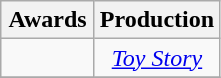<table class="wikitable" rowspan="2" style="text-align:center;" background: #f6e39c;>
<tr>
<th scope="col" style="width:55px;">Awards</th>
<th scope="col" style="text-align:center;">Production</th>
</tr>
<tr>
<td></td>
<td><em><a href='#'>Toy Story</a></em></td>
</tr>
<tr>
</tr>
</table>
